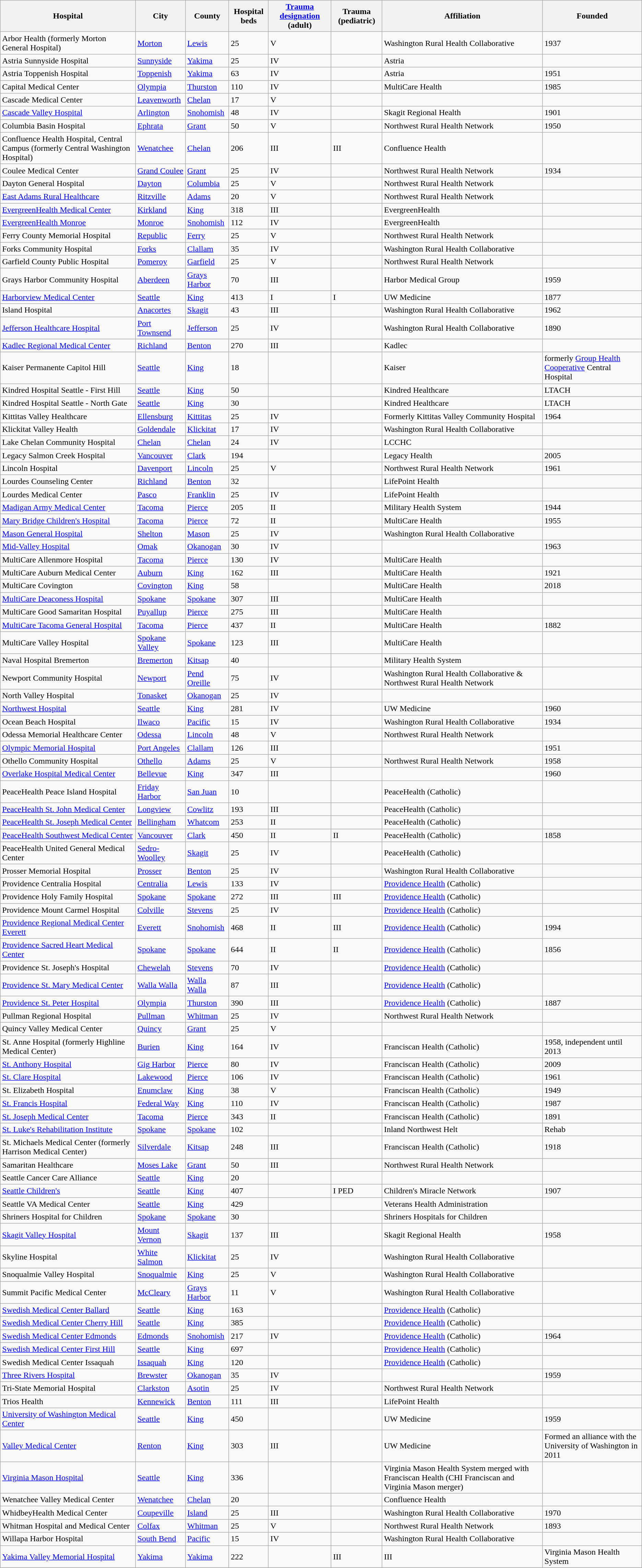<table class="wikitable sortable sticky-header">
<tr>
<th>Hospital</th>
<th>City</th>
<th>County</th>
<th>Hospital beds</th>
<th><a href='#'>Trauma designation</a> (adult)</th>
<th>Trauma (pediatric)</th>
<th>Affiliation</th>
<th>Founded</th>
</tr>
<tr>
<td>Arbor Health (formerly Morton General Hospital)</td>
<td><a href='#'>Morton</a></td>
<td><a href='#'>Lewis</a></td>
<td>25</td>
<td>V</td>
<td></td>
<td>Washington Rural Health Collaborative</td>
<td>1937</td>
</tr>
<tr>
<td>Astria Sunnyside Hospital</td>
<td><a href='#'>Sunnyside</a></td>
<td><a href='#'>Yakima</a></td>
<td>25</td>
<td>IV</td>
<td></td>
<td>Astria</td>
<td></td>
</tr>
<tr>
<td>Astria Toppenish Hospital</td>
<td><a href='#'>Toppenish</a></td>
<td><a href='#'>Yakima</a></td>
<td>63</td>
<td>IV</td>
<td></td>
<td>Astria</td>
<td>1951</td>
</tr>
<tr>
<td>Capital Medical Center</td>
<td><a href='#'>Olympia</a></td>
<td><a href='#'>Thurston</a></td>
<td>110</td>
<td>IV</td>
<td></td>
<td>MultiCare Health</td>
<td>1985</td>
</tr>
<tr>
<td>Cascade Medical Center</td>
<td><a href='#'>Leavenworth</a></td>
<td><a href='#'>Chelan</a></td>
<td>17</td>
<td>V</td>
<td></td>
<td></td>
<td></td>
</tr>
<tr>
<td><a href='#'>Cascade Valley Hospital</a></td>
<td><a href='#'>Arlington</a></td>
<td><a href='#'>Snohomish</a></td>
<td>48</td>
<td>IV</td>
<td></td>
<td>Skagit Regional Health</td>
<td>1901</td>
</tr>
<tr>
<td>Columbia Basin Hospital</td>
<td><a href='#'>Ephrata</a></td>
<td><a href='#'>Grant</a></td>
<td>50</td>
<td>V</td>
<td></td>
<td>Northwest Rural Health Network</td>
<td>1950</td>
</tr>
<tr>
<td>Confluence Health Hospital, Central Campus (formerly Central Washington Hospital)</td>
<td><a href='#'>Wenatchee</a></td>
<td><a href='#'>Chelan</a></td>
<td>206</td>
<td>III</td>
<td>III</td>
<td>Confluence Health</td>
<td></td>
</tr>
<tr>
<td>Coulee Medical Center</td>
<td><a href='#'>Grand Coulee</a></td>
<td><a href='#'>Grant</a></td>
<td>25</td>
<td>IV</td>
<td></td>
<td>Northwest Rural Health Network</td>
<td>1934</td>
</tr>
<tr>
<td>Dayton General Hospital</td>
<td><a href='#'>Dayton</a></td>
<td><a href='#'>Columbia</a></td>
<td>25</td>
<td>V</td>
<td></td>
<td>Northwest Rural Health Network</td>
<td></td>
</tr>
<tr>
<td><a href='#'>East Adams Rural Healthcare</a></td>
<td><a href='#'>Ritzville</a></td>
<td><a href='#'>Adams</a></td>
<td>20</td>
<td>V</td>
<td></td>
<td>Northwest Rural Health Network</td>
<td></td>
</tr>
<tr>
<td><a href='#'>EvergreenHealth Medical Center</a></td>
<td><a href='#'>Kirkland</a></td>
<td><a href='#'>King</a></td>
<td 275>318</td>
<td>III</td>
<td></td>
<td>EvergreenHealth</td>
<td></td>
</tr>
<tr>
<td><a href='#'>EvergreenHealth Monroe</a></td>
<td><a href='#'>Monroe</a></td>
<td><a href='#'>Snohomish</a></td>
<td 112>112</td>
<td>IV</td>
<td></td>
<td>EvergreenHealth</td>
<td></td>
</tr>
<tr>
<td>Ferry County Memorial Hospital</td>
<td><a href='#'>Republic</a></td>
<td><a href='#'>Ferry</a></td>
<td>25</td>
<td>V</td>
<td></td>
<td>Northwest Rural Health Network</td>
<td></td>
</tr>
<tr>
<td>Forks Community Hospital</td>
<td><a href='#'>Forks</a></td>
<td><a href='#'>Clallam</a></td>
<td>35</td>
<td>IV</td>
<td></td>
<td>Washington Rural Health Collaborative</td>
<td></td>
</tr>
<tr>
<td>Garfield County Public Hospital</td>
<td><a href='#'>Pomeroy</a></td>
<td><a href='#'>Garfield</a></td>
<td>25</td>
<td>V</td>
<td></td>
<td>Northwest Rural Health Network</td>
<td></td>
</tr>
<tr>
<td>Grays Harbor Community Hospital</td>
<td><a href='#'>Aberdeen</a></td>
<td><a href='#'>Grays Harbor</a></td>
<td>70</td>
<td>III</td>
<td></td>
<td>Harbor Medical Group</td>
<td>1959</td>
</tr>
<tr>
<td><a href='#'>Harborview Medical Center</a></td>
<td><a href='#'>Seattle</a></td>
<td><a href='#'>King</a></td>
<td 413>413</td>
<td>I</td>
<td>I</td>
<td>UW Medicine</td>
<td>1877</td>
</tr>
<tr>
<td>Island Hospital</td>
<td><a href='#'>Anacortes</a></td>
<td><a href='#'>Skagit</a></td>
<td 43>43</td>
<td>III</td>
<td></td>
<td>Washington Rural Health Collaborative</td>
<td>1962</td>
</tr>
<tr>
<td><a href='#'>Jefferson Healthcare Hospital</a></td>
<td><a href='#'>Port Townsend</a></td>
<td><a href='#'>Jefferson</a></td>
<td>25</td>
<td>IV</td>
<td></td>
<td>Washington Rural Health Collaborative</td>
<td>1890</td>
</tr>
<tr>
<td><a href='#'>Kadlec Regional Medical Center</a></td>
<td><a href='#'>Richland</a></td>
<td><a href='#'>Benton</a></td>
<td>270</td>
<td>III</td>
<td></td>
<td>Kadlec</td>
<td></td>
</tr>
<tr>
<td>Kaiser Permanente Capitol Hill</td>
<td><a href='#'>Seattle</a></td>
<td><a href='#'>King</a></td>
<td>18</td>
<td></td>
<td></td>
<td>Kaiser</td>
<td>formerly <a href='#'>Group Health Cooperative</a> Central Hospital</td>
</tr>
<tr>
<td>Kindred Hospital Seattle - First Hill</td>
<td><a href='#'>Seattle</a></td>
<td><a href='#'>King</a></td>
<td>50</td>
<td></td>
<td></td>
<td>Kindred Healthcare</td>
<td>LTACH</td>
</tr>
<tr>
<td>Kindred Hospital Seattle - North Gate</td>
<td><a href='#'>Seattle</a></td>
<td><a href='#'>King</a></td>
<td>30</td>
<td></td>
<td></td>
<td>Kindred Healthcare</td>
<td>LTACH</td>
</tr>
<tr>
<td>Kittitas Valley Healthcare</td>
<td><a href='#'>Ellensburg</a></td>
<td><a href='#'>Kittitas</a></td>
<td>25</td>
<td>IV</td>
<td></td>
<td>Formerly Kittitas Valley Community Hospital</td>
<td>1964</td>
</tr>
<tr>
<td>Klickitat Valley Health</td>
<td><a href='#'>Goldendale</a></td>
<td><a href='#'>Klickitat</a></td>
<td>17</td>
<td>IV</td>
<td></td>
<td>Washington Rural Health Collaborative</td>
<td></td>
</tr>
<tr>
<td>Lake Chelan Community Hospital</td>
<td><a href='#'>Chelan</a></td>
<td><a href='#'>Chelan</a></td>
<td>24</td>
<td>IV</td>
<td></td>
<td>LCCHC</td>
<td></td>
</tr>
<tr>
<td>Legacy Salmon Creek Hospital</td>
<td><a href='#'>Vancouver</a></td>
<td><a href='#'>Clark</a></td>
<td>194</td>
<td></td>
<td></td>
<td>Legacy Health</td>
<td>2005</td>
</tr>
<tr>
<td>Lincoln Hospital</td>
<td><a href='#'>Davenport</a></td>
<td><a href='#'>Lincoln</a></td>
<td>25</td>
<td>V</td>
<td></td>
<td>Northwest Rural Health Network</td>
<td>1961</td>
</tr>
<tr>
<td>Lourdes Counseling Center</td>
<td><a href='#'>Richland</a></td>
<td><a href='#'>Benton</a></td>
<td>32</td>
<td></td>
<td></td>
<td>LifePoint Health</td>
<td></td>
</tr>
<tr>
<td>Lourdes Medical Center</td>
<td><a href='#'>Pasco</a></td>
<td><a href='#'>Franklin</a></td>
<td>25</td>
<td>IV</td>
<td></td>
<td>LifePoint Health</td>
<td></td>
</tr>
<tr>
<td><a href='#'>Madigan Army Medical Center</a></td>
<td><a href='#'>Tacoma</a></td>
<td><a href='#'>Pierce</a></td>
<td>205</td>
<td>II</td>
<td></td>
<td>Military Health System</td>
<td>1944</td>
</tr>
<tr>
<td><a href='#'>Mary Bridge Children's Hospital</a></td>
<td><a href='#'>Tacoma</a></td>
<td><a href='#'>Pierce</a></td>
<td>72</td>
<td>II</td>
<td></td>
<td>MultiCare Health</td>
<td>1955</td>
</tr>
<tr>
<td><a href='#'>Mason General Hospital</a></td>
<td><a href='#'>Shelton</a></td>
<td><a href='#'>Mason</a></td>
<td>25</td>
<td>IV</td>
<td></td>
<td>Washington Rural Health Collaborative</td>
<td></td>
</tr>
<tr>
<td><a href='#'>Mid-Valley Hospital</a></td>
<td><a href='#'>Omak</a></td>
<td><a href='#'>Okanogan</a></td>
<td>30</td>
<td>IV</td>
<td></td>
<td></td>
<td>1963</td>
</tr>
<tr>
<td>MultiCare Allenmore Hospital</td>
<td><a href='#'>Tacoma</a></td>
<td><a href='#'>Pierce</a></td>
<td>130</td>
<td>IV</td>
<td></td>
<td>MultiCare Health</td>
<td></td>
</tr>
<tr>
<td>MultiCare Auburn Medical Center</td>
<td><a href='#'>Auburn</a></td>
<td><a href='#'>King</a></td>
<td>162</td>
<td>III</td>
<td></td>
<td>MultiCare Health</td>
<td>1921</td>
</tr>
<tr>
<td>MultiCare Covington</td>
<td><a href='#'>Covington</a></td>
<td><a href='#'>King</a></td>
<td>58</td>
<td></td>
<td></td>
<td>MultiCare Health</td>
<td>2018</td>
</tr>
<tr>
<td><a href='#'>MultiCare Deaconess Hospital</a></td>
<td><a href='#'>Spokane</a></td>
<td><a href='#'>Spokane</a></td>
<td>307</td>
<td>III</td>
<td></td>
<td>MultiCare Health</td>
<td></td>
</tr>
<tr>
<td>MultiCare Good Samaritan Hospital</td>
<td><a href='#'>Puyallup</a></td>
<td><a href='#'>Pierce</a></td>
<td>275</td>
<td>III</td>
<td></td>
<td>MultiCare Health</td>
<td></td>
</tr>
<tr>
<td><a href='#'>MultiCare Tacoma General Hospital</a></td>
<td><a href='#'>Tacoma</a></td>
<td><a href='#'>Pierce</a></td>
<td>437</td>
<td>II</td>
<td></td>
<td>MultiCare Health</td>
<td>1882</td>
</tr>
<tr>
<td>MultiCare Valley Hospital</td>
<td><a href='#'>Spokane Valley</a></td>
<td><a href='#'>Spokane</a></td>
<td>123</td>
<td>III</td>
<td></td>
<td>MultiCare Health</td>
<td></td>
</tr>
<tr>
<td>Naval Hospital Bremerton</td>
<td><a href='#'>Bremerton</a></td>
<td><a href='#'>Kitsap</a></td>
<td>40</td>
<td></td>
<td></td>
<td>Military Health System</td>
<td></td>
</tr>
<tr>
<td>Newport Community Hospital</td>
<td><a href='#'>Newport</a></td>
<td><a href='#'>Pend Oreille</a></td>
<td>75</td>
<td>IV</td>
<td></td>
<td>Washington Rural Health Collaborative & Northwest Rural Health Network</td>
<td></td>
</tr>
<tr>
<td>North Valley Hospital</td>
<td><a href='#'>Tonasket</a></td>
<td><a href='#'>Okanogan</a></td>
<td>25</td>
<td>IV</td>
<td></td>
<td></td>
<td></td>
</tr>
<tr>
<td><a href='#'>Northwest Hospital</a></td>
<td><a href='#'>Seattle</a></td>
<td><a href='#'>King</a></td>
<td>281</td>
<td>IV</td>
<td></td>
<td>UW Medicine</td>
<td>1960</td>
</tr>
<tr>
<td>Ocean Beach Hospital</td>
<td><a href='#'>Ilwaco</a></td>
<td><a href='#'>Pacific</a></td>
<td>15</td>
<td>IV</td>
<td></td>
<td>Washington Rural Health Collaborative</td>
<td>1934</td>
</tr>
<tr>
<td>Odessa Memorial Healthcare Center</td>
<td><a href='#'>Odessa</a></td>
<td><a href='#'>Lincoln</a></td>
<td>48</td>
<td>V</td>
<td></td>
<td>Northwest Rural Health Network</td>
<td></td>
</tr>
<tr>
<td><a href='#'>Olympic Memorial Hospital</a></td>
<td><a href='#'>Port Angeles</a></td>
<td><a href='#'>Clallam</a></td>
<td>126</td>
<td>III</td>
<td></td>
<td></td>
<td>1951</td>
</tr>
<tr>
<td>Othello Community Hospital</td>
<td><a href='#'>Othello</a></td>
<td><a href='#'>Adams</a></td>
<td>25</td>
<td>V</td>
<td></td>
<td>Northwest Rural Health Network</td>
<td>1958</td>
</tr>
<tr>
<td><a href='#'>Overlake Hospital Medical Center</a></td>
<td><a href='#'>Bellevue</a></td>
<td><a href='#'>King</a></td>
<td>347</td>
<td>III</td>
<td></td>
<td></td>
<td>1960</td>
</tr>
<tr>
<td>PeaceHealth Peace Island Hospital</td>
<td><a href='#'>Friday Harbor</a></td>
<td><a href='#'>San Juan</a></td>
<td>10</td>
<td></td>
<td></td>
<td>PeaceHealth (Catholic)</td>
<td></td>
</tr>
<tr>
<td><a href='#'>PeaceHealth St. John Medical Center</a></td>
<td><a href='#'>Longview</a></td>
<td><a href='#'>Cowlitz</a></td>
<td>193</td>
<td>III</td>
<td></td>
<td>PeaceHealth (Catholic)</td>
<td></td>
</tr>
<tr>
<td><a href='#'>PeaceHealth St. Joseph Medical Center</a></td>
<td><a href='#'>Bellingham</a></td>
<td><a href='#'>Whatcom</a></td>
<td>253</td>
<td>II</td>
<td></td>
<td>PeaceHealth (Catholic)</td>
<td></td>
</tr>
<tr>
<td><a href='#'>PeaceHealth Southwest Medical Center</a></td>
<td><a href='#'>Vancouver</a></td>
<td><a href='#'>Clark</a></td>
<td>450</td>
<td>II</td>
<td>II</td>
<td>PeaceHealth (Catholic)</td>
<td>1858</td>
</tr>
<tr>
<td>PeaceHealth United General Medical Center</td>
<td><a href='#'>Sedro-Woolley</a></td>
<td><a href='#'>Skagit</a></td>
<td>25</td>
<td>IV</td>
<td></td>
<td>PeaceHealth (Catholic)</td>
<td></td>
</tr>
<tr>
<td>Prosser Memorial Hospital</td>
<td><a href='#'>Prosser</a></td>
<td><a href='#'>Benton</a></td>
<td>25</td>
<td>IV</td>
<td></td>
<td>Washington Rural Health Collaborative</td>
<td></td>
</tr>
<tr>
<td>Providence Centralia Hospital</td>
<td><a href='#'>Centralia</a></td>
<td><a href='#'>Lewis</a></td>
<td>133</td>
<td>IV</td>
<td></td>
<td><a href='#'>Providence Health</a> (Catholic)</td>
<td></td>
</tr>
<tr>
<td>Providence Holy Family Hospital</td>
<td><a href='#'>Spokane</a></td>
<td><a href='#'>Spokane</a></td>
<td>272</td>
<td>III</td>
<td>III</td>
<td><a href='#'>Providence Health</a> (Catholic)</td>
<td></td>
</tr>
<tr>
<td>Providence Mount Carmel Hospital</td>
<td><a href='#'>Colville</a></td>
<td><a href='#'>Stevens</a></td>
<td>25</td>
<td>IV</td>
<td></td>
<td><a href='#'>Providence Health</a> (Catholic)</td>
<td></td>
</tr>
<tr>
<td><a href='#'>Providence Regional Medical Center Everett</a></td>
<td><a href='#'>Everett</a></td>
<td><a href='#'>Snohomish</a></td>
<td>468</td>
<td>II</td>
<td>III</td>
<td><a href='#'>Providence Health</a> (Catholic)</td>
<td>1994</td>
</tr>
<tr>
<td><a href='#'>Providence Sacred Heart Medical Center</a></td>
<td><a href='#'>Spokane</a></td>
<td><a href='#'>Spokane</a></td>
<td>644</td>
<td>II</td>
<td>II</td>
<td><a href='#'>Providence Health</a> (Catholic)</td>
<td>1856</td>
</tr>
<tr>
<td>Providence St. Joseph's Hospital</td>
<td><a href='#'>Chewelah</a></td>
<td><a href='#'>Stevens</a></td>
<td>70</td>
<td IV>IV</td>
<td></td>
<td><a href='#'>Providence Health</a> (Catholic)</td>
<td></td>
</tr>
<tr>
<td><a href='#'>Providence St. Mary Medical Center</a></td>
<td><a href='#'>Walla Walla</a></td>
<td><a href='#'>Walla Walla</a></td>
<td>87</td>
<td>III</td>
<td II></td>
<td><a href='#'>Providence Health</a> (Catholic)</td>
<td></td>
</tr>
<tr>
<td><a href='#'>Providence St. Peter Hospital</a></td>
<td><a href='#'>Olympia</a></td>
<td><a href='#'>Thurston</a></td>
<td>390</td>
<td>III</td>
<td></td>
<td><a href='#'>Providence Health</a> (Catholic)</td>
<td>1887</td>
</tr>
<tr>
<td>Pullman Regional Hospital</td>
<td><a href='#'>Pullman</a></td>
<td><a href='#'>Whitman</a></td>
<td>25</td>
<td>IV</td>
<td></td>
<td>Northwest Rural Health Network</td>
<td></td>
</tr>
<tr>
<td>Quincy Valley Medical Center</td>
<td><a href='#'>Quincy</a></td>
<td><a href='#'>Grant</a></td>
<td>25</td>
<td>V</td>
<td></td>
<td></td>
<td></td>
</tr>
<tr>
<td>St. Anne Hospital (formerly Highline Medical Center)</td>
<td><a href='#'>Burien</a></td>
<td><a href='#'>King</a></td>
<td>164</td>
<td>IV</td>
<td></td>
<td>Franciscan Health (Catholic)</td>
<td>1958, independent until 2013</td>
</tr>
<tr>
<td><a href='#'>St. Anthony Hospital</a></td>
<td><a href='#'>Gig Harbor</a></td>
<td><a href='#'>Pierce</a></td>
<td>80</td>
<td>IV</td>
<td></td>
<td>Franciscan Health (Catholic)</td>
<td>2009</td>
</tr>
<tr>
<td><a href='#'>St. Clare Hospital</a></td>
<td><a href='#'>Lakewood</a></td>
<td><a href='#'>Pierce</a></td>
<td>106</td>
<td>IV</td>
<td></td>
<td>Franciscan Health (Catholic)</td>
<td>1961</td>
</tr>
<tr>
<td>St. Elizabeth Hospital</td>
<td><a href='#'>Enumclaw</a></td>
<td><a href='#'>King</a></td>
<td>38</td>
<td>V</td>
<td></td>
<td>Franciscan Health (Catholic)</td>
<td>1949</td>
</tr>
<tr>
<td><a href='#'>St. Francis Hospital</a></td>
<td><a href='#'>Federal Way</a></td>
<td><a href='#'>King</a></td>
<td>110</td>
<td>IV</td>
<td></td>
<td>Franciscan Health (Catholic)</td>
<td>1987</td>
</tr>
<tr>
<td><a href='#'>St. Joseph Medical Center</a></td>
<td><a href='#'>Tacoma</a></td>
<td><a href='#'>Pierce</a></td>
<td>343</td>
<td>II</td>
<td></td>
<td>Franciscan Health (Catholic)</td>
<td>1891</td>
</tr>
<tr>
<td><a href='#'>St. Luke's Rehabilitation Institute</a></td>
<td><a href='#'>Spokane</a></td>
<td><a href='#'>Spokane</a></td>
<td>102</td>
<td></td>
<td></td>
<td>Inland Northwest Helt</td>
<td>Rehab</td>
</tr>
<tr>
<td>St. Michaels Medical Center (formerly Harrison Medical Center)</td>
<td><a href='#'>Silverdale</a></td>
<td><a href='#'>Kitsap</a></td>
<td>248</td>
<td>III</td>
<td></td>
<td>Franciscan Health (Catholic)</td>
<td>1918</td>
</tr>
<tr>
<td>Samaritan Healthcare</td>
<td><a href='#'>Moses Lake</a></td>
<td><a href='#'>Grant</a></td>
<td>50</td>
<td>III</td>
<td></td>
<td>Northwest Rural Health Network</td>
<td></td>
</tr>
<tr>
<td>Seattle Cancer Care Alliance</td>
<td><a href='#'>Seattle</a></td>
<td><a href='#'>King</a></td>
<td>20</td>
<td></td>
<td></td>
<td></td>
<td></td>
</tr>
<tr>
<td><a href='#'>Seattle Children's</a></td>
<td><a href='#'>Seattle</a></td>
<td><a href='#'>King</a></td>
<td>407</td>
<td></td>
<td>I PED</td>
<td>Children's Miracle Network</td>
<td>1907</td>
</tr>
<tr>
<td>Seattle VA Medical Center</td>
<td><a href='#'>Seattle</a></td>
<td><a href='#'>King</a></td>
<td>429</td>
<td></td>
<td></td>
<td>Veterans Health Administration</td>
<td></td>
</tr>
<tr>
<td>Shriners Hospital for Children</td>
<td><a href='#'>Spokane</a></td>
<td><a href='#'>Spokane</a></td>
<td>30</td>
<td></td>
<td></td>
<td>Shriners Hospitals for Children</td>
<td></td>
</tr>
<tr>
<td><a href='#'>Skagit Valley Hospital</a></td>
<td><a href='#'>Mount Vernon</a></td>
<td><a href='#'>Skagit</a></td>
<td>137</td>
<td>III</td>
<td></td>
<td>Skagit Regional Health</td>
<td>1958</td>
</tr>
<tr>
<td>Skyline Hospital</td>
<td><a href='#'>White Salmon</a></td>
<td><a href='#'>Klickitat</a></td>
<td>25</td>
<td>IV</td>
<td></td>
<td>Washington Rural Health Collaborative</td>
<td></td>
</tr>
<tr>
<td>Snoqualmie Valley Hospital</td>
<td><a href='#'>Snoqualmie</a></td>
<td><a href='#'>King</a></td>
<td>25</td>
<td>V</td>
<td></td>
<td>Washington Rural Health Collaborative</td>
<td></td>
</tr>
<tr>
<td>Summit Pacific Medical Center</td>
<td><a href='#'>McCleary</a></td>
<td><a href='#'>Grays Harbor</a></td>
<td>11</td>
<td>V</td>
<td></td>
<td>Washington Rural Health Collaborative</td>
<td></td>
</tr>
<tr>
<td><a href='#'>Swedish Medical Center Ballard</a></td>
<td><a href='#'>Seattle</a></td>
<td><a href='#'>King</a></td>
<td>163</td>
<td></td>
<td></td>
<td><a href='#'>Providence Health</a> (Catholic)</td>
<td></td>
</tr>
<tr>
<td><a href='#'>Swedish Medical Center Cherry Hill</a></td>
<td><a href='#'>Seattle</a></td>
<td><a href='#'>King</a></td>
<td>385</td>
<td></td>
<td></td>
<td><a href='#'>Providence Health</a> (Catholic)</td>
<td></td>
</tr>
<tr>
<td><a href='#'>Swedish Medical Center Edmonds</a></td>
<td><a href='#'>Edmonds</a></td>
<td><a href='#'>Snohomish</a></td>
<td>217</td>
<td>IV</td>
<td></td>
<td><a href='#'>Providence Health</a> (Catholic)</td>
<td>1964</td>
</tr>
<tr>
<td><a href='#'>Swedish Medical Center First Hill</a></td>
<td><a href='#'>Seattle</a></td>
<td><a href='#'>King</a></td>
<td>697</td>
<td></td>
<td></td>
<td><a href='#'>Providence Health</a> (Catholic)</td>
<td></td>
</tr>
<tr>
<td>Swedish Medical Center Issaquah</td>
<td><a href='#'>Issaquah</a></td>
<td><a href='#'>King</a></td>
<td>120</td>
<td></td>
<td></td>
<td><a href='#'>Providence Health</a> (Catholic)</td>
<td></td>
</tr>
<tr>
<td><a href='#'>Three Rivers Hospital</a></td>
<td><a href='#'>Brewster</a></td>
<td><a href='#'>Okanogan</a></td>
<td>35</td>
<td>IV</td>
<td></td>
<td></td>
<td>1959</td>
</tr>
<tr>
<td>Tri-State Memorial Hospital</td>
<td><a href='#'>Clarkston</a></td>
<td><a href='#'>Asotin</a></td>
<td>25</td>
<td>IV</td>
<td></td>
<td>Northwest Rural Health Network</td>
<td></td>
</tr>
<tr>
<td>Trios Health</td>
<td><a href='#'>Kennewick</a></td>
<td><a href='#'>Benton</a></td>
<td>111</td>
<td>III</td>
<td></td>
<td>LifePoint Health</td>
<td></td>
</tr>
<tr>
<td><a href='#'>University of Washington Medical Center</a></td>
<td><a href='#'>Seattle</a></td>
<td><a href='#'>King</a></td>
<td>450</td>
<td></td>
<td></td>
<td>UW Medicine</td>
<td>1959</td>
</tr>
<tr>
<td><a href='#'>Valley Medical Center</a></td>
<td><a href='#'>Renton</a></td>
<td><a href='#'>King</a></td>
<td>303</td>
<td>III</td>
<td></td>
<td>UW Medicine</td>
<td>Formed an alliance with the University of Washington in 2011</td>
</tr>
<tr>
<td><a href='#'>Virginia Mason Hospital</a></td>
<td><a href='#'>Seattle</a></td>
<td><a href='#'>King</a></td>
<td>336</td>
<td></td>
<td></td>
<td>Virginia Mason Health System merged with Franciscan Health (CHI Franciscan and Virginia Mason merger)</td>
<td></td>
</tr>
<tr>
<td>Wenatchee Valley Medical Center</td>
<td><a href='#'>Wenatchee</a></td>
<td><a href='#'>Chelan</a></td>
<td>20</td>
<td></td>
<td></td>
<td>Confluence Health</td>
<td></td>
</tr>
<tr>
<td>WhidbeyHealth Medical Center</td>
<td><a href='#'>Coupeville</a></td>
<td><a href='#'>Island</a></td>
<td>25</td>
<td>III</td>
<td></td>
<td>Washington Rural Health Collaborative</td>
<td>1970</td>
</tr>
<tr>
<td>Whitman Hospital and Medical Center</td>
<td><a href='#'>Colfax</a></td>
<td><a href='#'>Whitman</a></td>
<td>25</td>
<td>V</td>
<td></td>
<td>Northwest Rural Health Network</td>
<td>1893</td>
</tr>
<tr>
<td>Willapa Harbor Hospital</td>
<td><a href='#'>South Bend</a></td>
<td><a href='#'>Pacific</a></td>
<td>15</td>
<td>IV</td>
<td></td>
<td>Washington Rural Health Collaborative</td>
<td></td>
</tr>
<tr>
<td><a href='#'>Yakima Valley Memorial Hospital</a></td>
<td><a href='#'>Yakima</a></td>
<td><a href='#'>Yakima</a></td>
<td>222</td>
<td></td>
<td>III</td>
<td>III</td>
<td>Virginia Mason Health System</td>
</tr>
<tr>
</tr>
</table>
